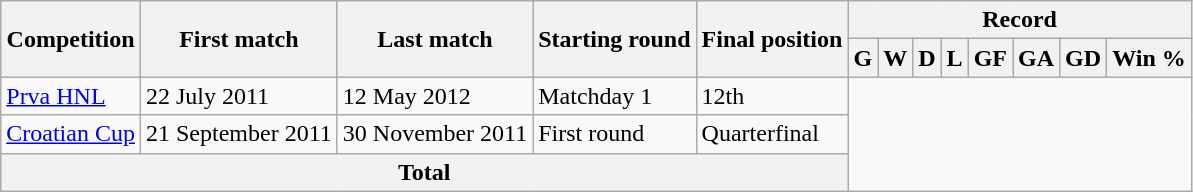<table class="wikitable" style="text-align: center">
<tr>
<th rowspan="2">Competition</th>
<th rowspan="2">First match</th>
<th rowspan="2">Last match</th>
<th rowspan="2">Starting round</th>
<th rowspan="2">Final position</th>
<th colspan="8">Record</th>
</tr>
<tr>
<th>G</th>
<th>W</th>
<th>D</th>
<th>L</th>
<th>GF</th>
<th>GA</th>
<th>GD</th>
<th>Win %</th>
</tr>
<tr>
<td align=left><a href='#'>Prva HNL</a></td>
<td align=left>22 July 2011</td>
<td align=left>12 May 2012</td>
<td align=left>Matchday 1</td>
<td align=left>12th<br></td>
</tr>
<tr>
<td align=left><a href='#'>Croatian Cup</a></td>
<td align=left>21 September 2011</td>
<td align=left>30 November 2011</td>
<td align=left>First round</td>
<td align=left>Quarterfinal<br></td>
</tr>
<tr>
<th colspan="5">Total<br></th>
</tr>
</table>
